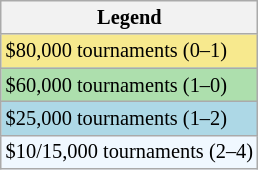<table class="wikitable" style="font-size:85%;">
<tr>
<th>Legend</th>
</tr>
<tr style="background:#f7e98e;">
<td>$80,000 tournaments (0–1)</td>
</tr>
<tr style="background:#addfad;">
<td>$60,000 tournaments (1–0)</td>
</tr>
<tr style="background:lightblue;">
<td>$25,000 tournaments (1–2)</td>
</tr>
<tr style="background:#f0f8ff;">
<td>$10/15,000 tournaments (2–4)</td>
</tr>
</table>
